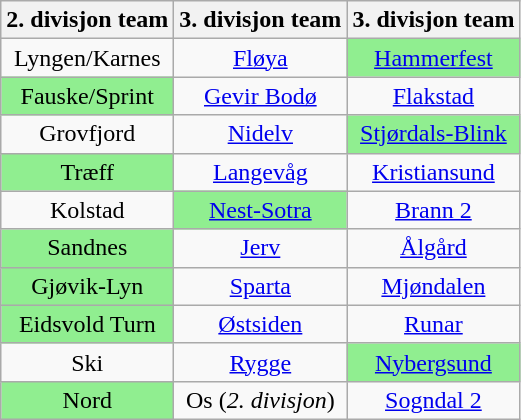<table class="wikitable sortable" style="text-align: center;">
<tr>
<th>2. divisjon team</th>
<th>3. divisjon team</th>
<th>3. divisjon team</th>
</tr>
<tr>
<td>Lyngen/Karnes</td>
<td><a href='#'>Fløya</a></td>
<td style="background:#90EE90;"><a href='#'>Hammerfest</a></td>
</tr>
<tr>
<td style="background:#90EE90;">Fauske/Sprint</td>
<td><a href='#'>Gevir Bodø</a></td>
<td><a href='#'>Flakstad</a></td>
</tr>
<tr>
<td>Grovfjord</td>
<td><a href='#'>Nidelv</a></td>
<td style="background:#90EE90;"><a href='#'>Stjørdals-Blink</a></td>
</tr>
<tr>
<td style="background:#90EE90;">Træff</td>
<td><a href='#'>Langevåg</a></td>
<td><a href='#'>Kristiansund</a></td>
</tr>
<tr>
<td>Kolstad</td>
<td style="background:#90EE90;"><a href='#'>Nest-Sotra</a></td>
<td><a href='#'>Brann 2</a></td>
</tr>
<tr>
<td style="background:#90EE90;">Sandnes</td>
<td><a href='#'>Jerv</a></td>
<td><a href='#'>Ålgård</a></td>
</tr>
<tr>
<td style="background:#90EE90;">Gjøvik-Lyn</td>
<td><a href='#'>Sparta</a></td>
<td><a href='#'>Mjøndalen</a></td>
</tr>
<tr>
<td style="background:#90EE90;">Eidsvold Turn</td>
<td><a href='#'>Østsiden</a></td>
<td><a href='#'>Runar</a></td>
</tr>
<tr>
<td>Ski</td>
<td><a href='#'>Rygge</a></td>
<td style="background:#90EE90;"><a href='#'>Nybergsund</a></td>
</tr>
<tr>
<td style="background:#90EE90;">Nord</td>
<td>Os (<em>2. divisjon</em>)</td>
<td><a href='#'>Sogndal 2</a></td>
</tr>
</table>
